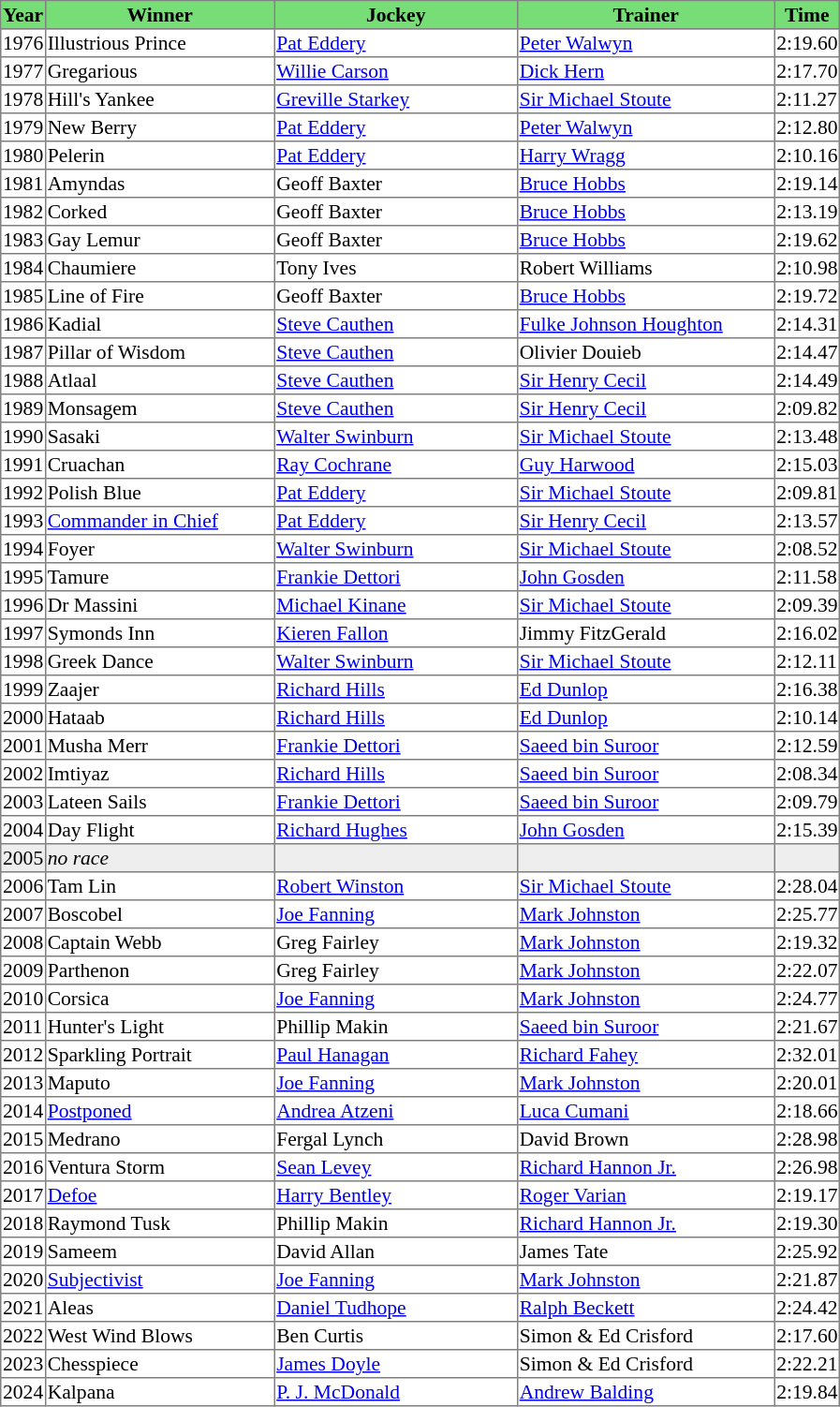<table class = "sortable" | border="1" style="border-collapse: collapse; font-size:90%">
<tr bgcolor="#77dd77" align="center">
<th>Year</th>
<th>Winner</th>
<th>Jockey</th>
<th>Trainer</th>
<th>Time</th>
</tr>
<tr>
<td>1976</td>
<td width=160px>Illustrious Prince</td>
<td width=170px><a href='#'>Pat Eddery</a></td>
<td width=180px><a href='#'>Peter Walwyn</a></td>
<td>2:19.60</td>
</tr>
<tr>
<td>1977</td>
<td>Gregarious</td>
<td><a href='#'>Willie Carson</a></td>
<td><a href='#'>Dick Hern</a></td>
<td>2:17.70</td>
</tr>
<tr>
<td>1978</td>
<td>Hill's Yankee</td>
<td><a href='#'>Greville Starkey</a></td>
<td><a href='#'>Sir Michael Stoute</a></td>
<td>2:11.27</td>
</tr>
<tr>
<td>1979</td>
<td>New Berry</td>
<td><a href='#'>Pat Eddery</a></td>
<td><a href='#'>Peter Walwyn</a></td>
<td>2:12.80</td>
</tr>
<tr>
<td>1980</td>
<td>Pelerin</td>
<td><a href='#'>Pat Eddery</a></td>
<td><a href='#'>Harry Wragg</a></td>
<td>2:10.16</td>
</tr>
<tr>
<td>1981</td>
<td>Amyndas</td>
<td>Geoff Baxter</td>
<td><a href='#'>Bruce Hobbs</a></td>
<td>2:19.14</td>
</tr>
<tr>
<td>1982</td>
<td>Corked</td>
<td>Geoff Baxter</td>
<td><a href='#'>Bruce Hobbs</a></td>
<td>2:13.19</td>
</tr>
<tr>
<td>1983</td>
<td>Gay Lemur</td>
<td>Geoff Baxter</td>
<td><a href='#'>Bruce Hobbs</a></td>
<td>2:19.62</td>
</tr>
<tr>
<td>1984</td>
<td>Chaumiere</td>
<td>Tony Ives</td>
<td>Robert Williams</td>
<td>2:10.98</td>
</tr>
<tr>
<td>1985</td>
<td>Line of Fire</td>
<td>Geoff Baxter</td>
<td><a href='#'>Bruce Hobbs</a></td>
<td>2:19.72</td>
</tr>
<tr>
<td>1986</td>
<td>Kadial</td>
<td><a href='#'>Steve Cauthen</a></td>
<td><a href='#'>Fulke Johnson Houghton</a></td>
<td>2:14.31</td>
</tr>
<tr>
<td>1987</td>
<td>Pillar of Wisdom</td>
<td><a href='#'>Steve Cauthen</a></td>
<td>Olivier Douieb</td>
<td>2:14.47</td>
</tr>
<tr>
<td>1988</td>
<td>Atlaal</td>
<td><a href='#'>Steve Cauthen</a></td>
<td><a href='#'>Sir Henry Cecil</a></td>
<td>2:14.49</td>
</tr>
<tr>
<td>1989</td>
<td>Monsagem</td>
<td><a href='#'>Steve Cauthen</a></td>
<td><a href='#'>Sir Henry Cecil</a></td>
<td>2:09.82</td>
</tr>
<tr>
<td>1990</td>
<td>Sasaki</td>
<td><a href='#'>Walter Swinburn</a></td>
<td><a href='#'>Sir Michael Stoute</a></td>
<td>2:13.48</td>
</tr>
<tr>
<td>1991</td>
<td>Cruachan</td>
<td><a href='#'>Ray Cochrane</a></td>
<td><a href='#'>Guy Harwood</a></td>
<td>2:15.03</td>
</tr>
<tr>
<td>1992</td>
<td>Polish Blue</td>
<td><a href='#'>Pat Eddery</a></td>
<td><a href='#'>Sir Michael Stoute</a></td>
<td>2:09.81</td>
</tr>
<tr>
<td>1993</td>
<td><a href='#'>Commander in Chief</a></td>
<td><a href='#'>Pat Eddery</a></td>
<td><a href='#'>Sir Henry Cecil</a></td>
<td>2:13.57</td>
</tr>
<tr>
<td>1994</td>
<td>Foyer</td>
<td><a href='#'>Walter Swinburn</a></td>
<td><a href='#'>Sir Michael Stoute</a></td>
<td>2:08.52</td>
</tr>
<tr>
<td>1995</td>
<td>Tamure</td>
<td><a href='#'>Frankie Dettori</a></td>
<td><a href='#'>John Gosden</a></td>
<td>2:11.58</td>
</tr>
<tr>
<td>1996</td>
<td>Dr Massini</td>
<td><a href='#'>Michael Kinane</a></td>
<td><a href='#'>Sir Michael Stoute</a></td>
<td>2:09.39</td>
</tr>
<tr>
<td>1997</td>
<td>Symonds Inn</td>
<td><a href='#'>Kieren Fallon</a></td>
<td>Jimmy FitzGerald</td>
<td>2:16.02</td>
</tr>
<tr>
<td>1998</td>
<td>Greek Dance</td>
<td><a href='#'>Walter Swinburn</a></td>
<td><a href='#'>Sir Michael Stoute</a></td>
<td>2:12.11</td>
</tr>
<tr>
<td>1999</td>
<td>Zaajer</td>
<td><a href='#'>Richard Hills</a></td>
<td><a href='#'>Ed Dunlop</a></td>
<td>2:16.38</td>
</tr>
<tr>
<td>2000</td>
<td>Hataab</td>
<td><a href='#'>Richard Hills</a></td>
<td><a href='#'>Ed Dunlop</a></td>
<td>2:10.14</td>
</tr>
<tr>
<td>2001</td>
<td>Musha Merr</td>
<td><a href='#'>Frankie Dettori</a></td>
<td><a href='#'>Saeed bin Suroor</a></td>
<td>2:12.59</td>
</tr>
<tr>
<td>2002</td>
<td>Imtiyaz</td>
<td><a href='#'>Richard Hills</a></td>
<td><a href='#'>Saeed bin Suroor</a></td>
<td>2:08.34</td>
</tr>
<tr>
<td>2003</td>
<td>Lateen Sails</td>
<td><a href='#'>Frankie Dettori</a></td>
<td><a href='#'>Saeed bin Suroor</a></td>
<td>2:09.79</td>
</tr>
<tr>
<td>2004</td>
<td>Day Flight</td>
<td><a href='#'>Richard Hughes</a></td>
<td><a href='#'>John Gosden</a></td>
<td>2:15.39</td>
</tr>
<tr bgcolor="#eeeeee">
<td>2005</td>
<td><em>no race</em></td>
<td></td>
<td></td>
<td></td>
</tr>
<tr>
<td>2006</td>
<td>Tam Lin</td>
<td><a href='#'>Robert Winston</a></td>
<td><a href='#'>Sir Michael Stoute</a></td>
<td>2:28.04</td>
</tr>
<tr>
<td>2007</td>
<td>Boscobel</td>
<td><a href='#'>Joe Fanning</a></td>
<td><a href='#'>Mark Johnston</a></td>
<td>2:25.77</td>
</tr>
<tr>
<td>2008</td>
<td>Captain Webb</td>
<td>Greg Fairley</td>
<td><a href='#'>Mark Johnston</a></td>
<td>2:19.32</td>
</tr>
<tr>
<td>2009</td>
<td>Parthenon</td>
<td>Greg Fairley</td>
<td><a href='#'>Mark Johnston</a></td>
<td>2:22.07</td>
</tr>
<tr>
<td>2010</td>
<td>Corsica</td>
<td><a href='#'>Joe Fanning</a></td>
<td><a href='#'>Mark Johnston</a></td>
<td>2:24.77</td>
</tr>
<tr>
<td>2011</td>
<td>Hunter's Light</td>
<td>Phillip Makin</td>
<td><a href='#'>Saeed bin Suroor</a></td>
<td>2:21.67</td>
</tr>
<tr>
<td>2012</td>
<td>Sparkling Portrait</td>
<td><a href='#'>Paul Hanagan</a></td>
<td><a href='#'>Richard Fahey</a></td>
<td>2:32.01</td>
</tr>
<tr>
<td>2013</td>
<td>Maputo</td>
<td><a href='#'>Joe Fanning</a></td>
<td><a href='#'>Mark Johnston</a></td>
<td>2:20.01</td>
</tr>
<tr>
<td>2014</td>
<td><a href='#'>Postponed</a></td>
<td><a href='#'>Andrea Atzeni</a></td>
<td><a href='#'>Luca Cumani</a></td>
<td>2:18.66</td>
</tr>
<tr>
<td>2015</td>
<td>Medrano</td>
<td>Fergal Lynch</td>
<td>David Brown</td>
<td>2:28.98</td>
</tr>
<tr>
<td>2016</td>
<td>Ventura Storm</td>
<td><a href='#'>Sean Levey</a></td>
<td><a href='#'>Richard Hannon Jr.</a></td>
<td>2:26.98</td>
</tr>
<tr>
<td>2017</td>
<td><a href='#'>Defoe</a></td>
<td><a href='#'>Harry Bentley</a></td>
<td><a href='#'>Roger Varian</a></td>
<td>2:19.17</td>
</tr>
<tr>
<td>2018</td>
<td>Raymond Tusk</td>
<td>Phillip Makin</td>
<td><a href='#'>Richard Hannon Jr.</a></td>
<td>2:19.30</td>
</tr>
<tr>
<td>2019</td>
<td>Sameem</td>
<td>David Allan</td>
<td>James Tate</td>
<td>2:25.92</td>
</tr>
<tr>
<td>2020</td>
<td><a href='#'>Subjectivist</a></td>
<td><a href='#'>Joe Fanning</a></td>
<td><a href='#'>Mark Johnston</a></td>
<td>2:21.87</td>
</tr>
<tr>
<td>2021</td>
<td>Aleas</td>
<td><a href='#'>Daniel Tudhope</a></td>
<td><a href='#'>Ralph Beckett</a></td>
<td>2:24.42</td>
</tr>
<tr>
<td>2022</td>
<td>West Wind Blows</td>
<td>Ben Curtis</td>
<td>Simon & Ed Crisford</td>
<td>2:17.60</td>
</tr>
<tr>
<td>2023</td>
<td>Chesspiece</td>
<td><a href='#'>James Doyle</a></td>
<td>Simon & Ed Crisford</td>
<td>2:22.21</td>
</tr>
<tr>
<td>2024</td>
<td>Kalpana</td>
<td><a href='#'>P. J. McDonald</a></td>
<td><a href='#'>Andrew Balding</a></td>
<td>2:19.84</td>
</tr>
</table>
